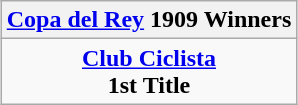<table class="wikitable" style="text-align: center; margin: 0 auto;">
<tr>
<th><a href='#'>Copa del Rey</a> 1909 Winners</th>
</tr>
<tr>
<td><strong><a href='#'>Club Ciclista</a></strong><br><strong>1st Title</strong></td>
</tr>
</table>
